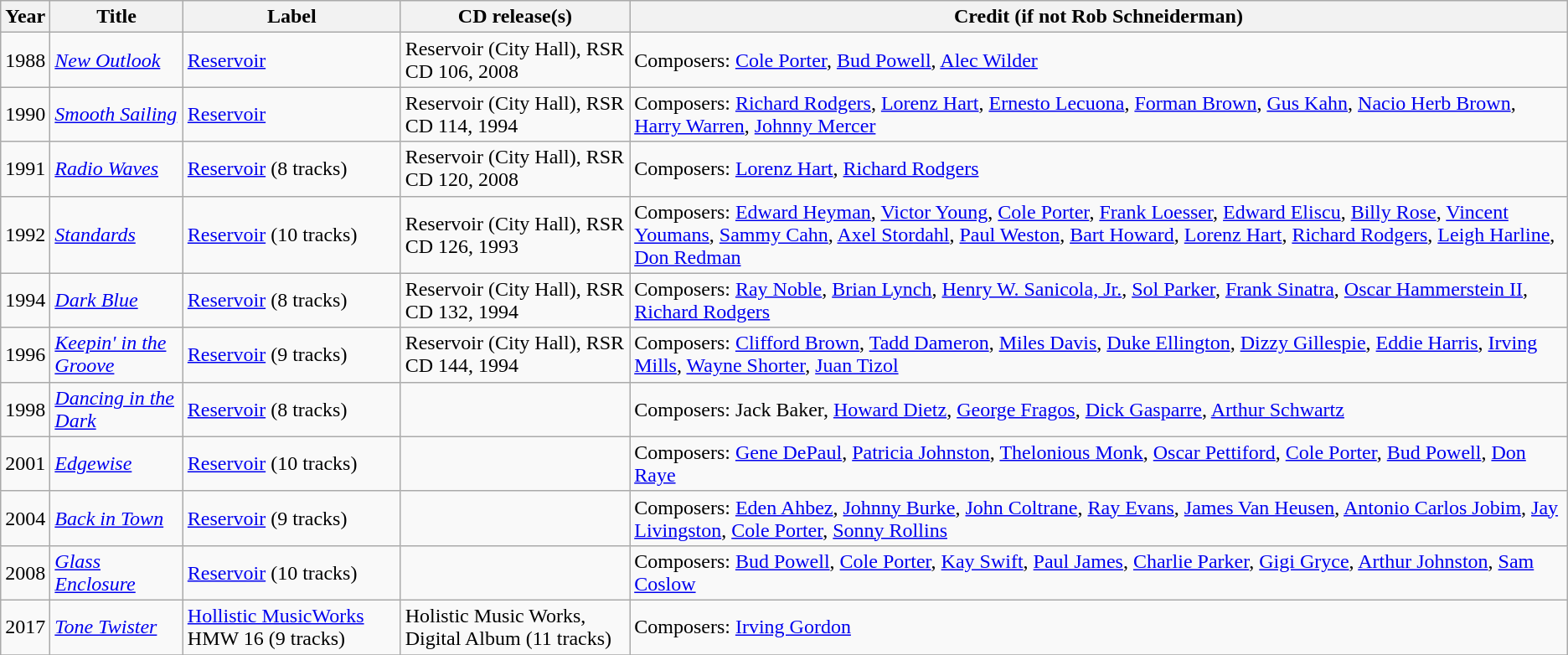<table class="wikitable sortable">
<tr>
<th>Year</th>
<th>Title</th>
<th>Label</th>
<th>CD release(s)</th>
<th>Credit (if not Rob Schneiderman)</th>
</tr>
<tr>
<td>1988</td>
<td><em><a href='#'>New Outlook</a></em></td>
<td><a href='#'>Reservoir</a></td>
<td>Reservoir (City Hall), RSR CD 106, 2008</td>
<td>Composers: <a href='#'>Cole Porter</a>, <a href='#'>Bud Powell</a>, <a href='#'>Alec Wilder</a></td>
</tr>
<tr>
<td>1990</td>
<td><em><a href='#'>Smooth Sailing</a></em></td>
<td><a href='#'>Reservoir</a></td>
<td>Reservoir (City Hall), RSR CD 114, 1994</td>
<td>Composers: <a href='#'>Richard Rodgers</a>, <a href='#'>Lorenz Hart</a>, <a href='#'>Ernesto Lecuona</a>, <a href='#'>Forman Brown</a>, <a href='#'>Gus Kahn</a>, <a href='#'>Nacio Herb Brown</a>, <a href='#'>Harry Warren</a>, <a href='#'>Johnny Mercer</a></td>
</tr>
<tr>
<td>1991</td>
<td><em><a href='#'>Radio Waves</a></em></td>
<td><a href='#'>Reservoir</a> (8 tracks)</td>
<td>Reservoir (City Hall), RSR CD 120, 2008</td>
<td>Composers: <a href='#'>Lorenz Hart</a>, <a href='#'>Richard Rodgers</a></td>
</tr>
<tr>
<td>1992</td>
<td><em><a href='#'>Standards</a></em></td>
<td><a href='#'>Reservoir</a>  (10 tracks)</td>
<td>Reservoir (City Hall), RSR CD 126, 1993</td>
<td>Composers: <a href='#'>Edward Heyman</a>, <a href='#'>Victor Young</a>, <a href='#'>Cole Porter</a>, <a href='#'>Frank Loesser</a>, <a href='#'>Edward Eliscu</a>, <a href='#'>Billy Rose</a>, <a href='#'>Vincent Youmans</a>, <a href='#'>Sammy Cahn</a>, <a href='#'>Axel Stordahl</a>, <a href='#'>Paul Weston</a>, <a href='#'>Bart Howard</a>, <a href='#'>Lorenz Hart</a>, <a href='#'>Richard Rodgers</a>, <a href='#'>Leigh Harline</a>, <a href='#'>Don Redman</a></td>
</tr>
<tr>
<td>1994</td>
<td><em><a href='#'>Dark Blue</a></em></td>
<td><a href='#'>Reservoir</a>  (8 tracks)</td>
<td>Reservoir (City Hall), RSR CD 132, 1994</td>
<td>Composers: <a href='#'>Ray Noble</a>, <a href='#'>Brian Lynch</a>, <a href='#'>Henry W. Sanicola, Jr.</a>, <a href='#'>Sol Parker</a>, <a href='#'>Frank Sinatra</a>, <a href='#'>Oscar Hammerstein II</a>, <a href='#'>Richard Rodgers</a></td>
</tr>
<tr>
<td>1996</td>
<td><em><a href='#'>Keepin' in the Groove</a></em></td>
<td><a href='#'>Reservoir</a>  (9 tracks)</td>
<td>Reservoir (City Hall), RSR CD 144, 1994</td>
<td>Composers: <a href='#'>Clifford Brown</a>, <a href='#'>Tadd Dameron</a>, <a href='#'>Miles Davis</a>, <a href='#'>Duke Ellington</a>, <a href='#'>Dizzy Gillespie</a>, <a href='#'>Eddie Harris</a>, <a href='#'>Irving Mills</a>, <a href='#'>Wayne Shorter</a>, <a href='#'>Juan Tizol</a></td>
</tr>
<tr>
<td>1998</td>
<td><em><a href='#'>Dancing in the Dark</a></em></td>
<td><a href='#'>Reservoir</a> (8 tracks)</td>
<td></td>
<td>Composers: Jack Baker, <a href='#'>Howard Dietz</a>, <a href='#'>George Fragos</a>, <a href='#'>Dick Gasparre</a>, <a href='#'>Arthur Schwartz</a></td>
</tr>
<tr>
<td>2001</td>
<td><em><a href='#'>Edgewise</a></em></td>
<td><a href='#'>Reservoir</a> (10 tracks)</td>
<td></td>
<td>Composers: <a href='#'>Gene DePaul</a>, <a href='#'>Patricia Johnston</a>, <a href='#'>Thelonious Monk</a>, <a href='#'>Oscar Pettiford</a>, <a href='#'>Cole Porter</a>, <a href='#'>Bud Powell</a>, <a href='#'>Don Raye</a></td>
</tr>
<tr>
<td>2004</td>
<td><em><a href='#'>Back in Town</a></em></td>
<td><a href='#'>Reservoir</a> (9 tracks)</td>
<td></td>
<td>Composers: <a href='#'>Eden Ahbez</a>, <a href='#'>Johnny Burke</a>, <a href='#'>John Coltrane</a>, <a href='#'>Ray Evans</a>, <a href='#'>James Van Heusen</a>, <a href='#'>Antonio Carlos Jobim</a>, <a href='#'>Jay Livingston</a>, <a href='#'>Cole Porter</a>, <a href='#'>Sonny Rollins</a></td>
</tr>
<tr>
<td>2008</td>
<td><em><a href='#'>Glass Enclosure</a></em></td>
<td><a href='#'>Reservoir</a> (10 tracks)</td>
<td></td>
<td>Composers: <a href='#'>Bud Powell</a>, <a href='#'>Cole Porter</a>, <a href='#'>Kay Swift</a>, <a href='#'>Paul James</a>, <a href='#'>Charlie Parker</a>, <a href='#'>Gigi Gryce</a>, <a href='#'>Arthur Johnston</a>, <a href='#'>Sam Coslow</a></td>
</tr>
<tr>
<td>2017</td>
<td><em><a href='#'>Tone Twister</a></em></td>
<td><a href='#'>Hollistic MusicWorks</a> HMW 16 (9 tracks)</td>
<td>Holistic Music Works, Digital Album (11 tracks)</td>
<td>Composers: <a href='#'>Irving Gordon</a></td>
</tr>
<tr>
</tr>
</table>
